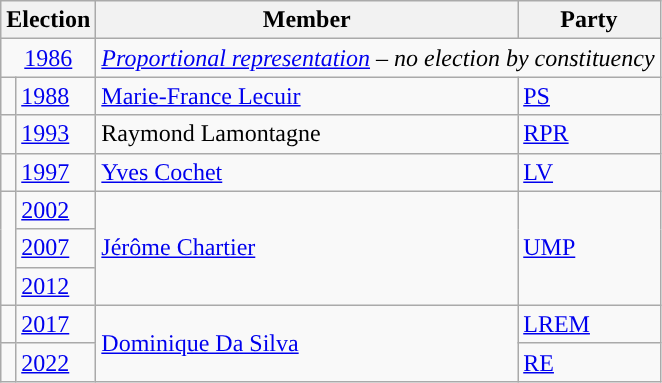<table class="wikitable">
<tr>
<th colspan="2">Election</th>
<th>Member</th>
<th>Party</th>
</tr>
<tr>
<td colspan="2" align="center"><a href='#'>1986</a></td>
<td colspan="2"><em><a href='#'>Proportional representation</a> – no election by constituency</em></td>
</tr>
<tr>
<td style="color:inherit;background-color: "></td>
<td><a href='#'>1988</a></td>
<td><a href='#'>Marie-France Lecuir</a></td>
<td><a href='#'>PS</a></td>
</tr>
<tr>
<td style="color:inherit;background-color: "></td>
<td><a href='#'>1993</a></td>
<td>Raymond Lamontagne</td>
<td><a href='#'>RPR</a></td>
</tr>
<tr>
<td style="color:inherit;background-color: "></td>
<td><a href='#'>1997</a></td>
<td><a href='#'>Yves Cochet</a></td>
<td><a href='#'>LV</a></td>
</tr>
<tr>
<td rowspan="3" style="color:inherit;background-color: "></td>
<td><a href='#'>2002</a></td>
<td rowspan="3"><a href='#'>Jérôme Chartier</a></td>
<td rowspan="3"><a href='#'>UMP</a></td>
</tr>
<tr>
<td><a href='#'>2007</a></td>
</tr>
<tr>
<td><a href='#'>2012</a></td>
</tr>
<tr>
<td style="color:inherit;background-color: "></td>
<td><a href='#'>2017</a></td>
<td rowspan="2"><a href='#'>Dominique Da Silva</a></td>
<td><a href='#'>LREM</a></td>
</tr>
<tr>
<td style="color:inherit;background-color: "></td>
<td><a href='#'>2022</a></td>
<td><a href='#'>RE</a></td>
</tr>
</table>
